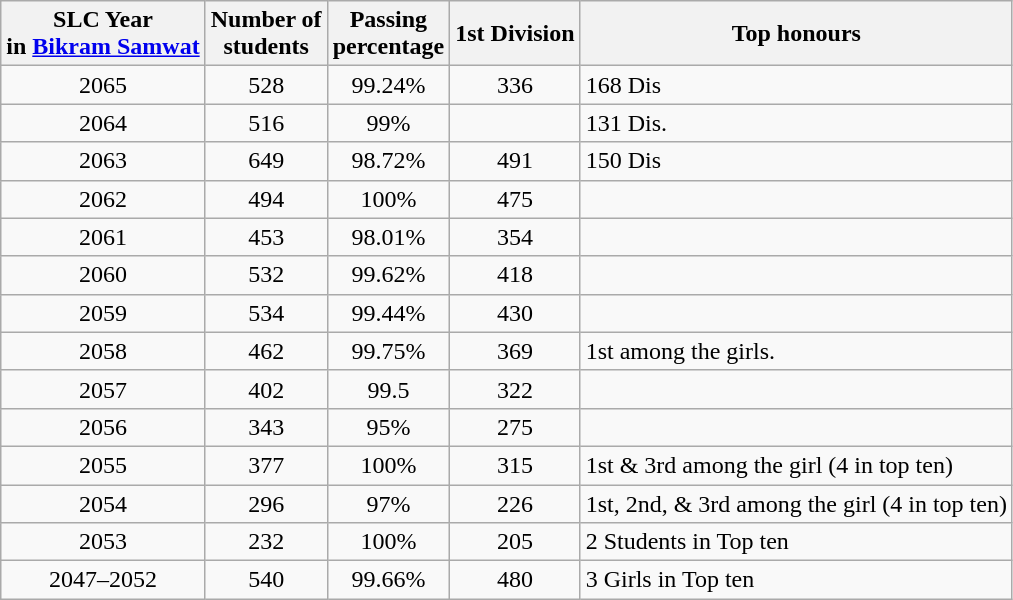<table class="wikitable" style="text-align:center">
<tr>
<th>SLC Year<br>in <a href='#'>Bikram Samwat</a></th>
<th>Number of<br>students</th>
<th>Passing<br>percentage</th>
<th>1st Division</th>
<th>Top honours</th>
</tr>
<tr>
<td>2065</td>
<td>528</td>
<td>99.24%</td>
<td>336</td>
<td style="text-align:left">168 Dis</td>
</tr>
<tr>
<td>2064</td>
<td>516</td>
<td>99%</td>
<td></td>
<td style="text-align:left">131 Dis.</td>
</tr>
<tr>
<td>2063</td>
<td>649</td>
<td>98.72%</td>
<td>491</td>
<td style="text-align:left">150 Dis</td>
</tr>
<tr>
<td>2062</td>
<td>494</td>
<td>100%</td>
<td>475</td>
<td style="text-align:left"></td>
</tr>
<tr>
<td>2061</td>
<td>453</td>
<td>98.01%</td>
<td>354</td>
<td style="text-align:left"></td>
</tr>
<tr>
<td>2060</td>
<td>532</td>
<td>99.62%</td>
<td>418</td>
<td style="text-align:left"></td>
</tr>
<tr>
<td>2059</td>
<td>534</td>
<td>99.44%</td>
<td>430</td>
<td style="text-align:left"></td>
</tr>
<tr>
<td>2058</td>
<td>462</td>
<td>99.75%</td>
<td>369</td>
<td style="text-align:left">1st among the girls.</td>
</tr>
<tr>
<td>2057</td>
<td>402</td>
<td>99.5</td>
<td>322</td>
<td style="text-align:left"></td>
</tr>
<tr>
<td>2056</td>
<td>343</td>
<td>95%</td>
<td>275</td>
<td style="text-align:left"></td>
</tr>
<tr>
<td>2055</td>
<td>377</td>
<td>100%</td>
<td>315</td>
<td style="text-align:left">1st & 3rd among the girl (4 in top ten)</td>
</tr>
<tr>
<td>2054</td>
<td>296</td>
<td>97%</td>
<td>226</td>
<td style="text-align:left">1st, 2nd, & 3rd among the girl (4 in top ten)</td>
</tr>
<tr>
<td>2053</td>
<td>232</td>
<td>100%</td>
<td>205</td>
<td style="text-align:left">2 Students in Top ten</td>
</tr>
<tr>
<td>2047–2052</td>
<td>540</td>
<td>99.66%</td>
<td>480</td>
<td style="text-align:left">3 Girls in Top ten</td>
</tr>
</table>
